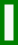<table class="wikitable" style="border: 3px solid green">
<tr>
<td><br></td>
</tr>
</table>
